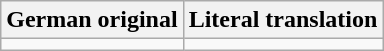<table class="wikitable">
<tr>
<th>German original</th>
<th>Literal translation</th>
</tr>
<tr style="vertical-align:top; white-space:nowrap;">
<td></td>
<td></td>
</tr>
</table>
